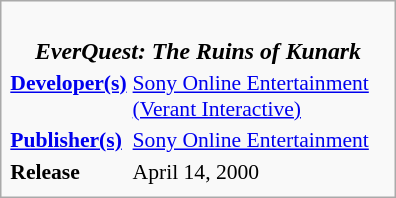<table class="infobox" style="float:right; width:264px; font-size:90%;">
<tr>
<td colspan=2 style="font-size:110%; text-align:center;"><br><strong><em>EverQuest: The Ruins of Kunark</em></strong><br></td>
</tr>
<tr>
<td><strong><a href='#'>Developer(s)</a></strong></td>
<td><a href='#'>Sony Online Entertainment (Verant Interactive)</a></td>
</tr>
<tr>
<td><strong><a href='#'>Publisher(s)</a></strong></td>
<td><a href='#'>Sony Online Entertainment</a></td>
</tr>
<tr>
<td><strong>Release</strong></td>
<td>April 14, 2000</td>
</tr>
<tr>
</tr>
</table>
